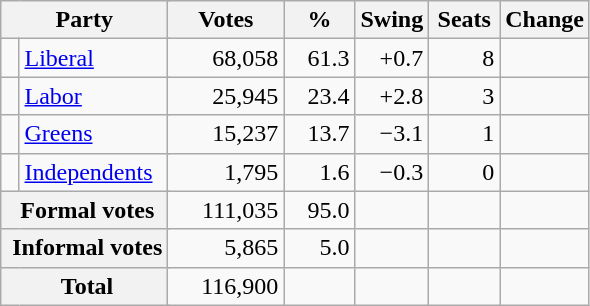<table class="wikitable" style="text-align:right; margin-bottom:0">
<tr>
<th style="width:10px" colspan=3>Party</th>
<th style="width:70px;">Votes</th>
<th style="width:40px;">%</th>
<th style="width:40px;">Swing</th>
<th style="width:40px;">Seats</th>
<th style="width:40px;">Change</th>
</tr>
<tr>
<td> </td>
<td style="text-align:left;" colspan="2"><a href='#'>Liberal</a></td>
<td>68,058</td>
<td>61.3</td>
<td>+0.7</td>
<td>8</td>
<td></td>
</tr>
<tr>
<td> </td>
<td style="text-align:left;" colspan="2"><a href='#'>Labor</a></td>
<td>25,945</td>
<td>23.4</td>
<td>+2.8</td>
<td>3</td>
<td></td>
</tr>
<tr>
<td> </td>
<td style="text-align:left;" colspan="2"><a href='#'>Greens</a></td>
<td>15,237</td>
<td>13.7</td>
<td>−3.1</td>
<td>1</td>
<td></td>
</tr>
<tr>
<td> </td>
<td style="text-align:left;" colspan="2"><a href='#'>Independents</a></td>
<td>1,795</td>
<td>1.6</td>
<td>−0.3</td>
<td>0</td>
<td></td>
</tr>
<tr>
<th colspan="3" rowspan="1"> Formal votes</th>
<td>111,035</td>
<td>95.0</td>
<td></td>
<td></td>
<td></td>
</tr>
<tr>
<th colspan="3" rowspan="1"> Informal votes</th>
<td>5,865</td>
<td>5.0</td>
<td></td>
<td></td>
<td></td>
</tr>
<tr>
<th colspan="3" rowspan="1"> <strong>Total </strong></th>
<td>116,900</td>
<td></td>
<td></td>
<td></td>
<td></td>
</tr>
</table>
